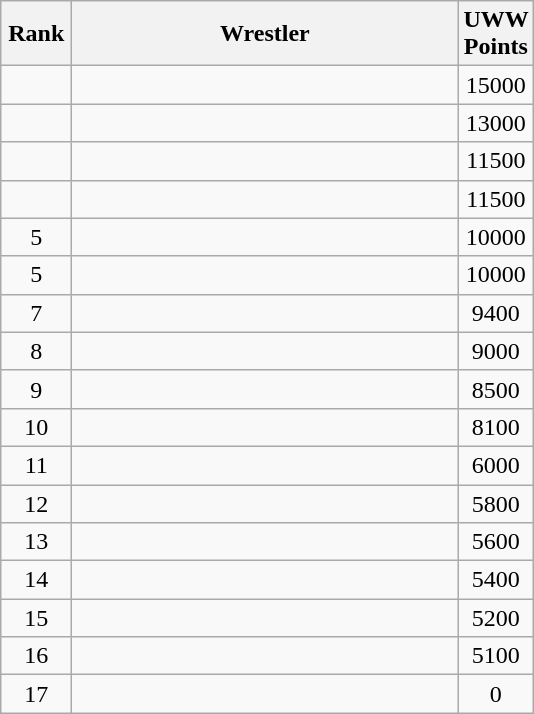<table class="wikitable" style="text-align: center;">
<tr>
<th width=40>Rank</th>
<th width=250>Wrestler</th>
<th width=40>UWW Points</th>
</tr>
<tr>
<td></td>
<td align="left"></td>
<td>15000</td>
</tr>
<tr>
<td></td>
<td align="left"></td>
<td>13000</td>
</tr>
<tr>
<td></td>
<td align="left"></td>
<td>11500</td>
</tr>
<tr>
<td></td>
<td align="left"></td>
<td>11500</td>
</tr>
<tr>
<td>5</td>
<td align="left"></td>
<td>10000</td>
</tr>
<tr>
<td>5</td>
<td align="left"></td>
<td>10000</td>
</tr>
<tr>
<td>7</td>
<td align="left"></td>
<td>9400</td>
</tr>
<tr>
<td>8</td>
<td align="left"></td>
<td>9000</td>
</tr>
<tr>
<td>9</td>
<td align="left"></td>
<td>8500</td>
</tr>
<tr>
<td>10</td>
<td align="left"></td>
<td>8100</td>
</tr>
<tr>
<td>11</td>
<td align="left"></td>
<td>6000</td>
</tr>
<tr>
<td>12</td>
<td align="left"></td>
<td>5800</td>
</tr>
<tr>
<td>13</td>
<td align="left"></td>
<td>5600</td>
</tr>
<tr>
<td>14</td>
<td align="left"></td>
<td>5400</td>
</tr>
<tr>
<td>15</td>
<td align="left"></td>
<td>5200</td>
</tr>
<tr>
<td>16</td>
<td align="left"></td>
<td>5100</td>
</tr>
<tr>
<td>17</td>
<td align="left"></td>
<td>0</td>
</tr>
</table>
